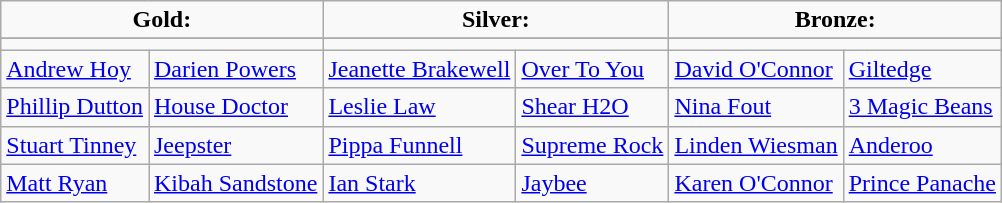<table class="wikitable">
<tr>
<td colspan=2 align=center><strong>Gold:</strong> </td>
<td colspan=2 align=center><strong>Silver:</strong> </td>
<td colspan=2 align=center><strong>Bronze:</strong> </td>
</tr>
<tr>
</tr>
<tr>
<td colspan=2 align=center></td>
<td colspan=2 align=center></td>
<td colspan=2 align=center></td>
</tr>
<tr>
<td><a href='#'>Andrew Hoy</a></td>
<td><a href='#'>Darien Powers</a></td>
<td><a href='#'>Jeanette Brakewell</a></td>
<td><a href='#'>Over To You</a></td>
<td><a href='#'>David O'Connor</a></td>
<td><a href='#'>Giltedge</a></td>
</tr>
<tr>
<td><a href='#'>Phillip Dutton</a></td>
<td><a href='#'>House Doctor</a></td>
<td><a href='#'>Leslie Law</a></td>
<td><a href='#'>Shear H2O</a></td>
<td><a href='#'>Nina Fout</a></td>
<td><a href='#'>3 Magic Beans</a></td>
</tr>
<tr>
<td><a href='#'>Stuart Tinney</a></td>
<td><a href='#'>Jeepster</a></td>
<td><a href='#'>Pippa Funnell</a></td>
<td><a href='#'>Supreme Rock</a></td>
<td><a href='#'>Linden Wiesman</a></td>
<td><a href='#'>Anderoo</a></td>
</tr>
<tr>
<td><a href='#'>Matt Ryan</a></td>
<td><a href='#'>Kibah Sandstone</a></td>
<td><a href='#'>Ian Stark</a></td>
<td><a href='#'>Jaybee</a></td>
<td><a href='#'>Karen O'Connor</a></td>
<td><a href='#'>Prince Panache</a></td>
</tr>
</table>
